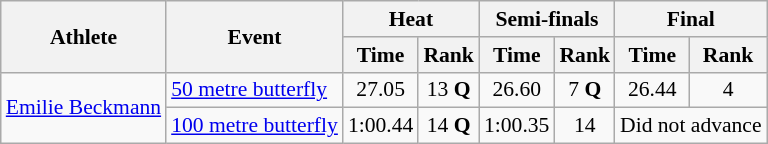<table class="wikitable" style="font-size:90%; text-align:center">
<tr>
<th rowspan="2">Athlete</th>
<th rowspan="2">Event</th>
<th colspan="2">Heat</th>
<th colspan="2">Semi-finals</th>
<th colspan="2">Final</th>
</tr>
<tr>
<th>Time</th>
<th>Rank</th>
<th>Time</th>
<th>Rank</th>
<th>Time</th>
<th>Rank</th>
</tr>
<tr>
<td align="left" rowspan="2"><a href='#'>Emilie Beckmann</a></td>
<td align="left"><a href='#'>50 metre butterfly</a></td>
<td>27.05</td>
<td>13 <strong>Q</strong></td>
<td>26.60</td>
<td>7 <strong>Q</strong></td>
<td>26.44</td>
<td>4</td>
</tr>
<tr>
<td align="left"><a href='#'>100 metre butterfly</a></td>
<td>1:00.44</td>
<td>14 <strong>Q</strong></td>
<td>1:00.35</td>
<td>14</td>
<td colspan="2">Did not advance</td>
</tr>
</table>
